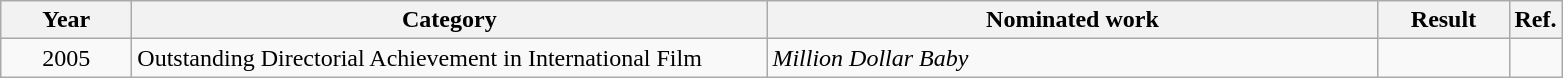<table class=wikitable>
<tr>
<th scope="col" style="width:5em;">Year</th>
<th scope="col" style="width:26em;">Category</th>
<th scope="col" style="width:25em;">Nominated work</th>
<th scope="col" style="width:5em;">Result</th>
<th>Ref.</th>
</tr>
<tr>
<td style="text-align:center;">2005</td>
<td>Outstanding Directorial Achievement in International Film</td>
<td><em>Million Dollar Baby</em></td>
<td></td>
<td></td>
</tr>
</table>
